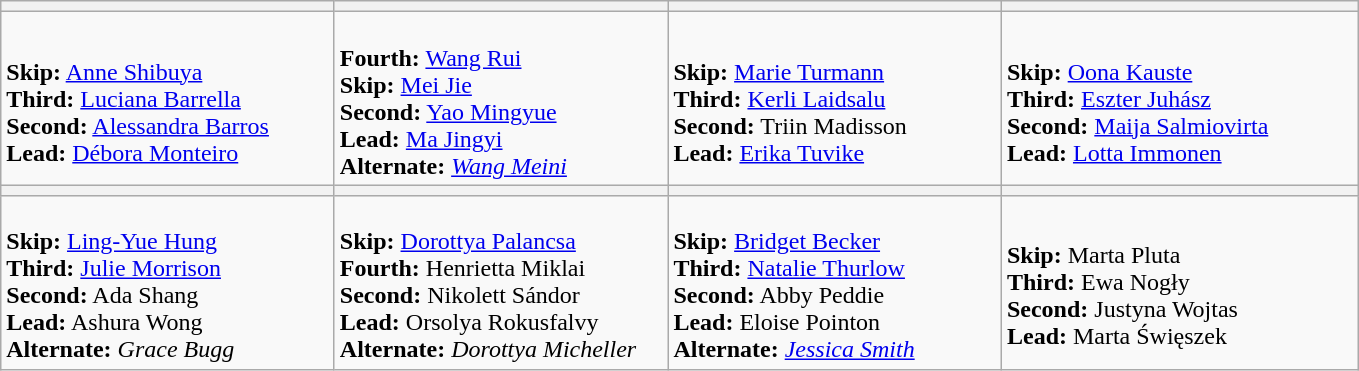<table class="wikitable">
<tr>
<th width=215></th>
<th width=215></th>
<th width=215></th>
<th width=215></th>
</tr>
<tr>
<td><br><strong>Skip:</strong> <a href='#'>Anne Shibuya</a><br>
<strong>Third:</strong> <a href='#'>Luciana Barrella</a><br>
<strong>Second:</strong> <a href='#'>Alessandra Barros</a><br>
<strong>Lead:</strong> <a href='#'>Débora Monteiro</a></td>
<td><br><strong>Fourth:</strong> <a href='#'>Wang Rui</a><br>
<strong>Skip:</strong> <a href='#'>Mei Jie</a><br>
<strong>Second:</strong> <a href='#'>Yao Mingyue</a><br>
<strong>Lead:</strong> <a href='#'>Ma Jingyi</a><br>
<strong>Alternate:</strong> <em><a href='#'>Wang Meini</a></em></td>
<td><br><strong>Skip:</strong> <a href='#'>Marie Turmann</a><br>
<strong>Third:</strong> <a href='#'>Kerli Laidsalu</a><br>
<strong>Second:</strong> Triin Madisson<br>
<strong>Lead:</strong> <a href='#'>Erika Tuvike</a></td>
<td><br><strong>Skip:</strong> <a href='#'>Oona Kauste</a><br>
<strong>Third:</strong> <a href='#'>Eszter Juhász</a><br>
<strong>Second:</strong> <a href='#'>Maija Salmiovirta</a><br>
<strong>Lead:</strong> <a href='#'>Lotta Immonen</a><br></td>
</tr>
<tr>
<th width=215></th>
<th width=215></th>
<th width=215></th>
<th width=230></th>
</tr>
<tr>
<td><br><strong>Skip:</strong> <a href='#'>Ling-Yue Hung</a><br>
<strong>Third:</strong> <a href='#'>Julie Morrison</a><br>
<strong>Second:</strong> Ada Shang<br>
<strong>Lead:</strong> Ashura Wong<br>
<strong>Alternate:</strong> <em>Grace Bugg</em></td>
<td><br><strong>Skip:</strong> <a href='#'>Dorottya Palancsa</a><br>
<strong>Fourth:</strong> Henrietta Miklai<br>
<strong>Second:</strong> Nikolett Sándor<br>
<strong>Lead:</strong> Orsolya Rokusfalvy<br>
<strong>Alternate:</strong> <em>Dorottya Micheller</em></td>
<td><br><strong>Skip:</strong> <a href='#'>Bridget Becker</a><br>
<strong>Third:</strong> <a href='#'>Natalie Thurlow</a><br>
<strong>Second:</strong> Abby Peddie<br>
<strong>Lead:</strong> Eloise Pointon<br>
<strong>Alternate:</strong> <em><a href='#'>Jessica Smith</a></em></td>
<td><br><strong>Skip:</strong> Marta Pluta<br>
<strong>Third:</strong> Ewa Nogły<br>
<strong>Second:</strong> Justyna Wojtas<br>
<strong>Lead:</strong> Marta Święszek<br></td>
</tr>
</table>
